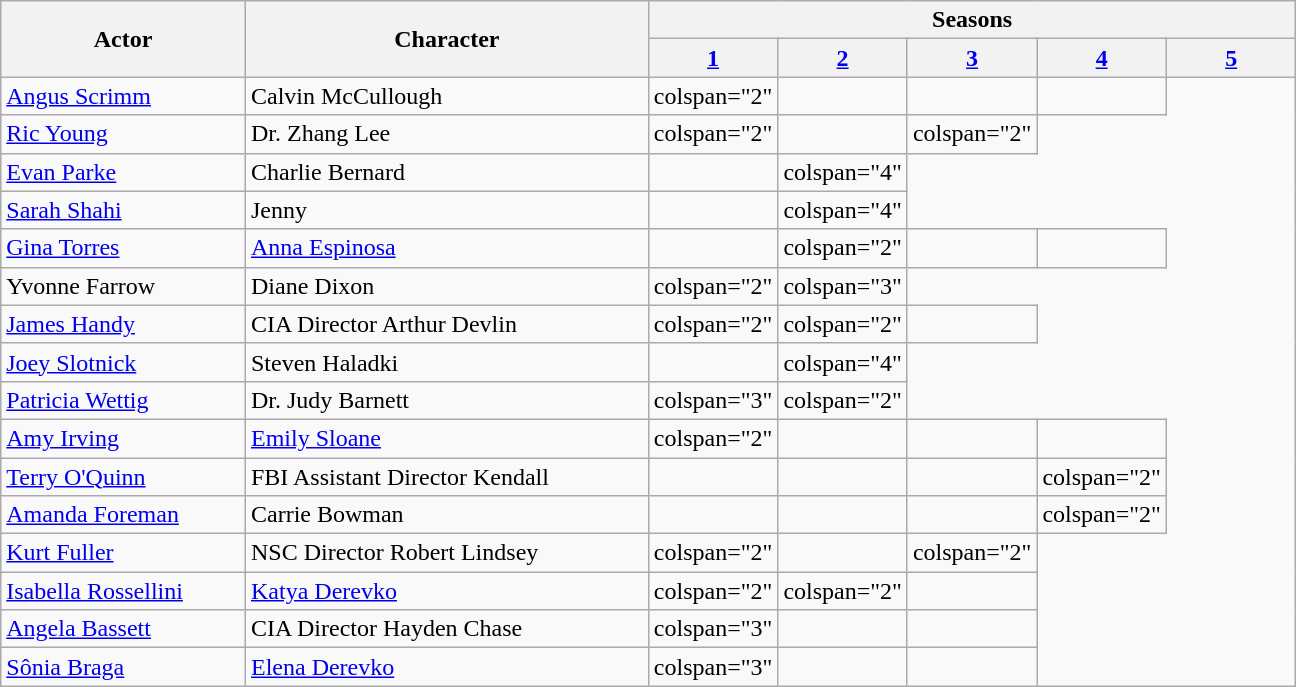<table class="wikitable">
<tr>
<th rowspan="2">Actor</th>
<th rowspan="2">Character</th>
<th colspan="5">Seasons</th>
</tr>
<tr>
<th style="width:10%;"><a href='#'>1</a></th>
<th style="width:10%;"><a href='#'>2</a></th>
<th style="width:10%;"><a href='#'>3</a></th>
<th style="width:10%;"><a href='#'>4</a></th>
<th style="width:10%;"><a href='#'>5</a></th>
</tr>
<tr>
<td><a href='#'>Angus Scrimm</a></td>
<td>Calvin McCullough</td>
<td>colspan="2" </td>
<td></td>
<td></td>
<td></td>
</tr>
<tr>
<td><a href='#'>Ric Young</a></td>
<td>Dr. Zhang Lee</td>
<td>colspan="2" </td>
<td></td>
<td>colspan="2" </td>
</tr>
<tr>
<td><a href='#'>Evan Parke</a></td>
<td>Charlie Bernard</td>
<td></td>
<td>colspan="4" </td>
</tr>
<tr>
<td><a href='#'>Sarah Shahi</a></td>
<td>Jenny</td>
<td></td>
<td>colspan="4" </td>
</tr>
<tr>
<td><a href='#'>Gina Torres</a></td>
<td><a href='#'>Anna Espinosa</a></td>
<td></td>
<td>colspan="2" </td>
<td></td>
<td></td>
</tr>
<tr>
<td>Yvonne Farrow</td>
<td>Diane Dixon</td>
<td>colspan="2" </td>
<td>colspan="3" </td>
</tr>
<tr>
<td><a href='#'>James Handy</a></td>
<td>CIA Director Arthur Devlin</td>
<td>colspan="2" </td>
<td>colspan="2" </td>
<td></td>
</tr>
<tr>
<td><a href='#'>Joey Slotnick</a></td>
<td>Steven Haladki</td>
<td></td>
<td>colspan="4" </td>
</tr>
<tr>
<td><a href='#'>Patricia Wettig</a></td>
<td>Dr. Judy Barnett</td>
<td>colspan="3" </td>
<td>colspan="2" </td>
</tr>
<tr>
<td><a href='#'>Amy Irving</a></td>
<td><a href='#'>Emily Sloane</a></td>
<td>colspan="2" </td>
<td></td>
<td></td>
<td></td>
</tr>
<tr>
<td><a href='#'>Terry O'Quinn</a></td>
<td>FBI Assistant Director Kendall</td>
<td></td>
<td></td>
<td></td>
<td>colspan="2" </td>
</tr>
<tr>
<td><a href='#'>Amanda Foreman</a></td>
<td>Carrie Bowman</td>
<td></td>
<td></td>
<td></td>
<td>colspan="2" </td>
</tr>
<tr>
<td><a href='#'>Kurt Fuller</a></td>
<td>NSC Director Robert Lindsey</td>
<td>colspan="2" </td>
<td></td>
<td>colspan="2" </td>
</tr>
<tr>
<td><a href='#'>Isabella Rossellini</a></td>
<td><a href='#'>Katya Derevko</a></td>
<td>colspan="2" </td>
<td>colspan="2" </td>
<td></td>
</tr>
<tr>
<td><a href='#'>Angela Bassett</a></td>
<td>CIA Director Hayden Chase</td>
<td>colspan="3" </td>
<td></td>
<td></td>
</tr>
<tr>
<td><a href='#'>Sônia Braga</a></td>
<td><a href='#'>Elena Derevko</a></td>
<td>colspan="3" </td>
<td></td>
<td></td>
</tr>
</table>
